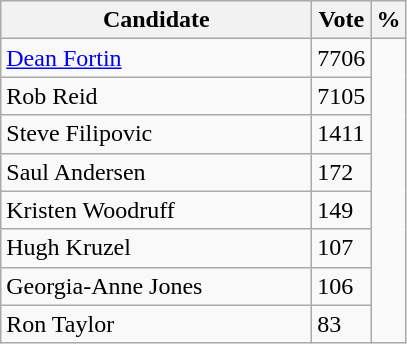<table class="wikitable">
<tr>
<th bgcolor="#DDDDFF" width="200px">Candidate</th>
<th bgcolor="#DDDDFF">Vote</th>
<th bgcolor="#DDDDFF">%</th>
</tr>
<tr>
<td><a href='#'>Dean Fortin</a></td>
<td>7706</td>
</tr>
<tr>
<td>Rob Reid</td>
<td>7105</td>
</tr>
<tr>
<td>Steve Filipovic</td>
<td>1411</td>
</tr>
<tr>
<td>Saul Andersen</td>
<td>172</td>
</tr>
<tr>
<td>Kristen Woodruff</td>
<td>149</td>
</tr>
<tr>
<td>Hugh Kruzel</td>
<td>107</td>
</tr>
<tr>
<td>Georgia-Anne Jones</td>
<td>106</td>
</tr>
<tr>
<td>Ron Taylor</td>
<td>83</td>
</tr>
</table>
